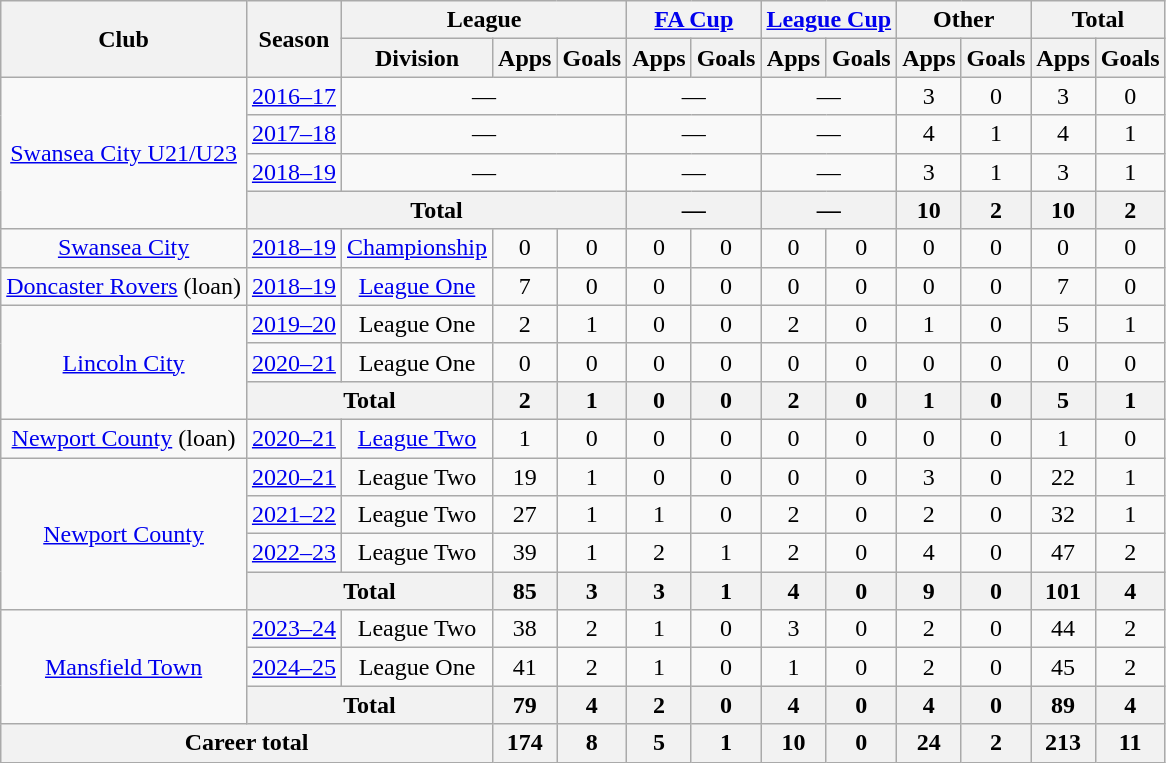<table class="wikitable" style="text-align:center">
<tr>
<th rowspan="2">Club</th>
<th rowspan="2">Season</th>
<th colspan="3">League</th>
<th colspan="2"><a href='#'>FA Cup</a></th>
<th colspan="2"><a href='#'>League Cup</a></th>
<th colspan="2">Other</th>
<th colspan="2">Total</th>
</tr>
<tr>
<th>Division</th>
<th>Apps</th>
<th>Goals</th>
<th>Apps</th>
<th>Goals</th>
<th>Apps</th>
<th>Goals</th>
<th>Apps</th>
<th>Goals</th>
<th>Apps</th>
<th>Goals</th>
</tr>
<tr>
<td rowspan=4><a href='#'>Swansea City U21/U23</a></td>
<td><a href='#'>2016–17</a></td>
<td colspan=3>—</td>
<td colspan=2>—</td>
<td colspan=2>—</td>
<td>3</td>
<td>0</td>
<td>3</td>
<td>0</td>
</tr>
<tr>
<td><a href='#'>2017–18</a></td>
<td colspan=3>—</td>
<td colspan=2>—</td>
<td colspan=2>—</td>
<td>4</td>
<td>1</td>
<td>4</td>
<td>1</td>
</tr>
<tr>
<td><a href='#'>2018–19</a></td>
<td colspan=3>—</td>
<td colspan=2>—</td>
<td colspan=2>—</td>
<td>3</td>
<td>1</td>
<td>3</td>
<td>1</td>
</tr>
<tr>
<th colspan="4">Total</th>
<th colspan=2>—</th>
<th colspan=2>—</th>
<th>10</th>
<th>2</th>
<th>10</th>
<th>2</th>
</tr>
<tr>
<td><a href='#'>Swansea City</a></td>
<td><a href='#'>2018–19</a></td>
<td><a href='#'>Championship</a></td>
<td>0</td>
<td>0</td>
<td>0</td>
<td>0</td>
<td>0</td>
<td>0</td>
<td>0</td>
<td>0</td>
<td>0</td>
<td>0</td>
</tr>
<tr>
<td><a href='#'>Doncaster Rovers</a> (loan)</td>
<td><a href='#'>2018–19</a></td>
<td><a href='#'>League One</a></td>
<td>7</td>
<td>0</td>
<td>0</td>
<td>0</td>
<td>0</td>
<td>0</td>
<td>0</td>
<td>0</td>
<td>7</td>
<td>0</td>
</tr>
<tr>
<td rowspan=3><a href='#'>Lincoln City</a></td>
<td><a href='#'>2019–20</a></td>
<td>League One</td>
<td>2</td>
<td>1</td>
<td>0</td>
<td>0</td>
<td>2</td>
<td>0</td>
<td>1</td>
<td>0</td>
<td>5</td>
<td>1</td>
</tr>
<tr>
<td><a href='#'>2020–21</a></td>
<td>League One</td>
<td>0</td>
<td>0</td>
<td>0</td>
<td>0</td>
<td>0</td>
<td>0</td>
<td>0</td>
<td>0</td>
<td>0</td>
<td>0</td>
</tr>
<tr>
<th colspan=2>Total</th>
<th>2</th>
<th>1</th>
<th>0</th>
<th>0</th>
<th>2</th>
<th>0</th>
<th>1</th>
<th>0</th>
<th>5</th>
<th>1</th>
</tr>
<tr>
<td><a href='#'>Newport County</a> (loan)</td>
<td><a href='#'>2020–21</a></td>
<td><a href='#'>League Two</a></td>
<td>1</td>
<td>0</td>
<td>0</td>
<td>0</td>
<td>0</td>
<td>0</td>
<td>0</td>
<td>0</td>
<td>1</td>
<td>0</td>
</tr>
<tr>
<td rowspan=4><a href='#'>Newport County</a></td>
<td><a href='#'>2020–21</a></td>
<td>League Two</td>
<td>19</td>
<td>1</td>
<td>0</td>
<td>0</td>
<td>0</td>
<td>0</td>
<td>3</td>
<td>0</td>
<td>22</td>
<td>1</td>
</tr>
<tr>
<td><a href='#'>2021–22</a></td>
<td>League Two</td>
<td>27</td>
<td>1</td>
<td>1</td>
<td>0</td>
<td>2</td>
<td>0</td>
<td>2</td>
<td>0</td>
<td>32</td>
<td>1</td>
</tr>
<tr>
<td><a href='#'>2022–23</a></td>
<td>League Two</td>
<td>39</td>
<td>1</td>
<td>2</td>
<td>1</td>
<td>2</td>
<td>0</td>
<td>4</td>
<td>0</td>
<td>47</td>
<td>2</td>
</tr>
<tr>
<th colspan=2>Total</th>
<th>85</th>
<th>3</th>
<th>3</th>
<th>1</th>
<th>4</th>
<th>0</th>
<th>9</th>
<th>0</th>
<th>101</th>
<th>4</th>
</tr>
<tr>
<td rowspan=3><a href='#'>Mansfield Town</a></td>
<td><a href='#'>2023–24</a></td>
<td>League Two</td>
<td>38</td>
<td>2</td>
<td>1</td>
<td>0</td>
<td>3</td>
<td>0</td>
<td>2</td>
<td>0</td>
<td>44</td>
<td>2</td>
</tr>
<tr>
<td><a href='#'>2024–25</a></td>
<td>League One</td>
<td>41</td>
<td>2</td>
<td>1</td>
<td>0</td>
<td>1</td>
<td>0</td>
<td>2</td>
<td>0</td>
<td>45</td>
<td>2</td>
</tr>
<tr>
<th colspan=2>Total</th>
<th>79</th>
<th>4</th>
<th>2</th>
<th>0</th>
<th>4</th>
<th>0</th>
<th>4</th>
<th>0</th>
<th>89</th>
<th>4</th>
</tr>
<tr>
<th colspan=3>Career total</th>
<th>174</th>
<th>8</th>
<th>5</th>
<th>1</th>
<th>10</th>
<th>0</th>
<th>24</th>
<th>2</th>
<th>213</th>
<th>11</th>
</tr>
</table>
